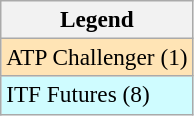<table class=wikitable style=font-size:97%>
<tr>
<th>Legend</th>
</tr>
<tr bgcolor=moccasin>
<td>ATP Challenger (1)</td>
</tr>
<tr bgcolor=cffcff>
<td>ITF Futures (8)</td>
</tr>
</table>
